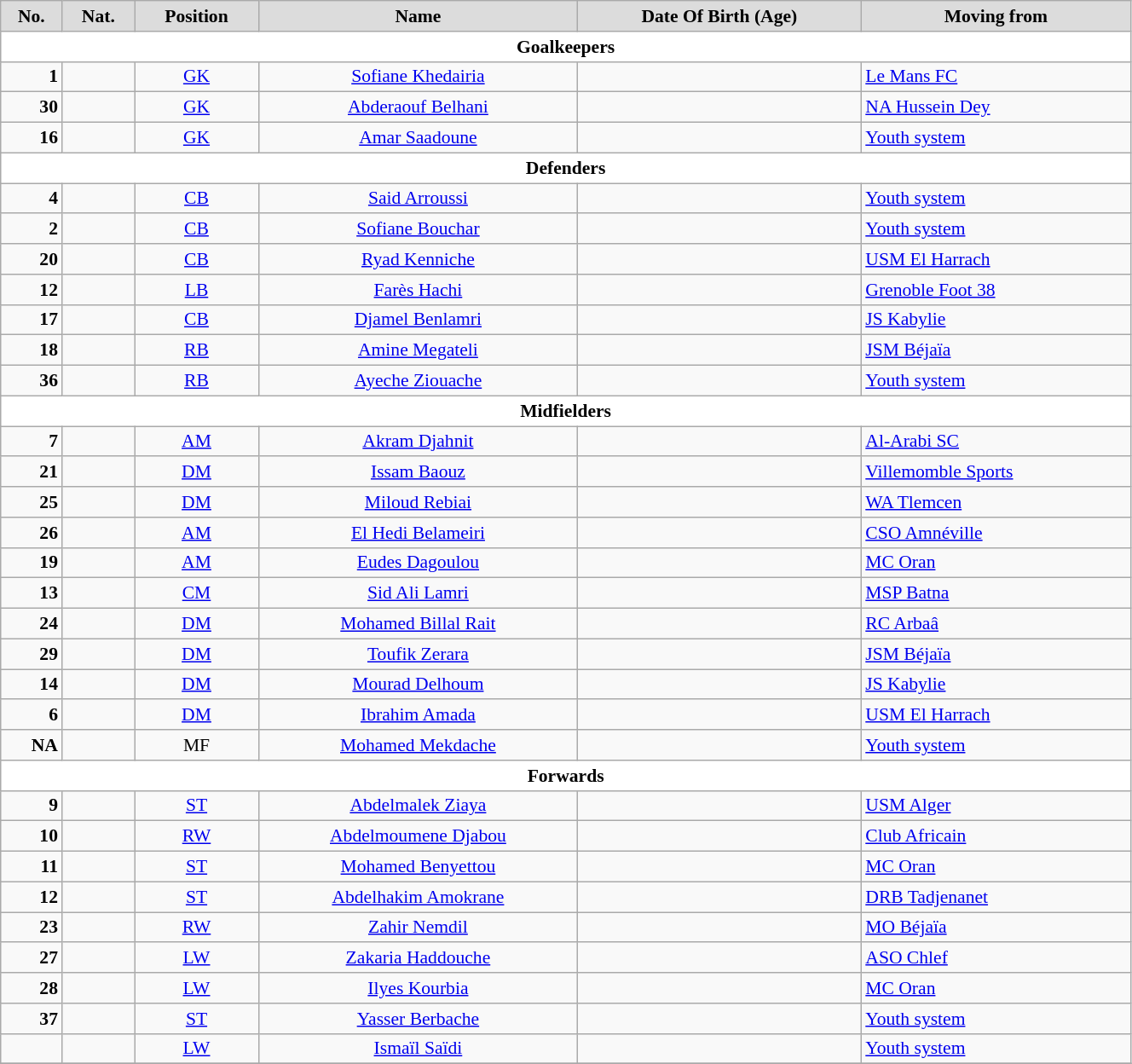<table class="wikitable"  style="text-align:center; font-size:90%; width:70%;">
<tr>
<th style="background:#dcdcdc; color:black; text-align:center;">No.</th>
<th style="background:#dcdcdc; color:black; text-align:center;">Nat.</th>
<th style="background:#dcdcdc; color:black; text-align:center;">Position</th>
<th style="background:#dcdcdc; color:black; text-align:center;">Name</th>
<th style="background:#dcdcdc; color:black; text-align:center;">Date Of Birth (Age)</th>
<th style="background:#dcdcdc; color:black; text-align:center;">Moving from</th>
</tr>
<tr>
<th colspan="10" style="background:#FFFFFF; color:black; text-align:center;">Goalkeepers</th>
</tr>
<tr>
<td style="text-align:right"><strong>1</strong></td>
<td></td>
<td><a href='#'>GK</a></td>
<td><a href='#'>Sofiane Khedairia</a></td>
<td></td>
<td style="text-align:left"> <a href='#'>Le Mans FC</a></td>
</tr>
<tr>
<td style="text-align:right"><strong>30</strong></td>
<td></td>
<td><a href='#'>GK</a></td>
<td><a href='#'>Abderaouf Belhani</a></td>
<td></td>
<td style="text-align:left"> <a href='#'>NA Hussein Dey</a></td>
</tr>
<tr>
<td style="text-align:right"><strong>16</strong></td>
<td></td>
<td><a href='#'>GK</a></td>
<td><a href='#'>Amar Saadoune</a></td>
<td></td>
<td style="text-align:left"> <a href='#'>Youth system</a></td>
</tr>
<tr>
<th colspan="10" style="background:#FFFFFF; color:black; text-align:center;">Defenders</th>
</tr>
<tr>
<td style="text-align:right"><strong>4</strong></td>
<td></td>
<td><a href='#'>CB</a></td>
<td><a href='#'>Said Arroussi</a></td>
<td></td>
<td style="text-align:left"> <a href='#'>Youth system</a></td>
</tr>
<tr>
<td style="text-align:right"><strong>2</strong></td>
<td></td>
<td><a href='#'>CB</a></td>
<td><a href='#'>Sofiane Bouchar</a></td>
<td></td>
<td style="text-align:left"> <a href='#'>Youth system</a></td>
</tr>
<tr>
<td style="text-align:right"><strong>20</strong></td>
<td></td>
<td><a href='#'>CB</a></td>
<td><a href='#'>Ryad Kenniche</a></td>
<td></td>
<td style="text-align:left"> <a href='#'>USM El Harrach</a></td>
</tr>
<tr>
<td style="text-align:right"><strong>12</strong></td>
<td></td>
<td><a href='#'>LB</a></td>
<td><a href='#'>Farès Hachi</a></td>
<td></td>
<td style="text-align:left"> <a href='#'>Grenoble Foot 38</a></td>
</tr>
<tr>
<td style="text-align:right"><strong>17</strong></td>
<td></td>
<td><a href='#'>CB</a></td>
<td><a href='#'>Djamel Benlamri</a></td>
<td></td>
<td style="text-align:left"> <a href='#'>JS Kabylie</a></td>
</tr>
<tr>
<td style="text-align:right"><strong>18</strong></td>
<td></td>
<td><a href='#'>RB</a></td>
<td><a href='#'>Amine Megateli</a></td>
<td></td>
<td style="text-align:left"> <a href='#'>JSM Béjaïa</a></td>
</tr>
<tr>
<td style="text-align:right"><strong>36</strong></td>
<td></td>
<td><a href='#'>RB</a></td>
<td><a href='#'>Ayeche Ziouache</a></td>
<td></td>
<td style="text-align:left"> <a href='#'>Youth system</a></td>
</tr>
<tr>
<th colspan="10" style="background:#FFFFFF; color:black; text-align:center;">Midfielders</th>
</tr>
<tr>
<td style="text-align:right"><strong>7</strong></td>
<td></td>
<td><a href='#'>AM</a></td>
<td><a href='#'>Akram Djahnit</a></td>
<td></td>
<td style="text-align:left"> <a href='#'>Al-Arabi SC</a></td>
</tr>
<tr>
<td style="text-align:right"><strong>21</strong></td>
<td></td>
<td><a href='#'>DM</a></td>
<td><a href='#'>Issam Baouz</a></td>
<td></td>
<td style="text-align:left"> <a href='#'>Villemomble Sports</a></td>
</tr>
<tr>
<td style="text-align:right"><strong>25</strong></td>
<td></td>
<td><a href='#'>DM</a></td>
<td><a href='#'>Miloud Rebiai</a></td>
<td></td>
<td style="text-align:left"> <a href='#'>WA Tlemcen</a></td>
</tr>
<tr>
<td style="text-align:right"><strong>26</strong></td>
<td></td>
<td><a href='#'>AM</a></td>
<td><a href='#'>El Hedi Belameiri</a></td>
<td></td>
<td style="text-align:left"> <a href='#'>CSO Amnéville</a></td>
</tr>
<tr>
<td style="text-align:right"><strong>19</strong></td>
<td></td>
<td><a href='#'>AM</a></td>
<td><a href='#'>Eudes Dagoulou</a></td>
<td></td>
<td style="text-align:left"> <a href='#'>MC Oran</a></td>
</tr>
<tr>
<td style="text-align:right"><strong>13</strong></td>
<td></td>
<td><a href='#'>CM</a></td>
<td><a href='#'>Sid Ali Lamri</a></td>
<td></td>
<td style="text-align:left"> <a href='#'>MSP Batna</a></td>
</tr>
<tr>
<td style="text-align:right"><strong>24</strong></td>
<td></td>
<td><a href='#'>DM</a></td>
<td><a href='#'>Mohamed Billal Rait</a></td>
<td></td>
<td style="text-align:left"> <a href='#'>RC Arbaâ</a></td>
</tr>
<tr>
<td style="text-align:right"><strong>29</strong></td>
<td></td>
<td><a href='#'>DM</a></td>
<td><a href='#'>Toufik Zerara</a></td>
<td></td>
<td style="text-align:left"> <a href='#'>JSM Béjaïa</a></td>
</tr>
<tr>
<td style="text-align:right"><strong>14</strong></td>
<td></td>
<td><a href='#'>DM</a></td>
<td><a href='#'>Mourad Delhoum</a></td>
<td></td>
<td style="text-align:left"> <a href='#'>JS Kabylie</a></td>
</tr>
<tr>
<td style="text-align:right"><strong>6</strong></td>
<td></td>
<td><a href='#'>DM</a></td>
<td><a href='#'>Ibrahim Amada</a></td>
<td></td>
<td style="text-align:left"> <a href='#'>USM El Harrach</a></td>
</tr>
<tr>
<td style="text-align:right"><strong>NA</strong></td>
<td></td>
<td>MF</td>
<td><a href='#'>Mohamed Mekdache</a></td>
<td></td>
<td style="text-align:left"> <a href='#'>Youth system</a></td>
</tr>
<tr>
<th colspan="10" style="background:#FFFFFF; color:black; text-align:center;">Forwards</th>
</tr>
<tr>
<td style="text-align:right"><strong>9</strong></td>
<td></td>
<td><a href='#'>ST</a></td>
<td><a href='#'>Abdelmalek Ziaya</a></td>
<td></td>
<td style="text-align:left"> <a href='#'>USM Alger</a></td>
</tr>
<tr>
<td style="text-align:right"><strong>10</strong></td>
<td></td>
<td><a href='#'>RW</a></td>
<td><a href='#'>Abdelmoumene Djabou</a></td>
<td></td>
<td style="text-align:left"> <a href='#'>Club Africain</a></td>
</tr>
<tr>
<td style="text-align:right"><strong>11</strong></td>
<td></td>
<td><a href='#'>ST</a></td>
<td><a href='#'>Mohamed Benyettou</a></td>
<td></td>
<td style="text-align:left"> <a href='#'>MC Oran</a></td>
</tr>
<tr>
<td style="text-align:right"><strong>12</strong></td>
<td></td>
<td><a href='#'>ST</a></td>
<td><a href='#'>Abdelhakim Amokrane</a></td>
<td></td>
<td style="text-align:left"> <a href='#'>DRB Tadjenanet</a></td>
</tr>
<tr>
<td style="text-align:right"><strong>23</strong></td>
<td></td>
<td><a href='#'>RW</a></td>
<td><a href='#'>Zahir Nemdil</a></td>
<td></td>
<td style="text-align:left"> <a href='#'>MO Béjaïa</a></td>
</tr>
<tr>
<td style="text-align:right"><strong>27</strong></td>
<td></td>
<td><a href='#'>LW</a></td>
<td><a href='#'>Zakaria Haddouche</a></td>
<td></td>
<td style="text-align:left"> <a href='#'>ASO Chlef</a></td>
</tr>
<tr>
<td style="text-align:right"><strong>28</strong></td>
<td></td>
<td><a href='#'>LW</a></td>
<td><a href='#'>Ilyes Kourbia</a></td>
<td></td>
<td style="text-align:left"> <a href='#'>MC Oran</a></td>
</tr>
<tr>
<td style="text-align:right"><strong>37</strong></td>
<td></td>
<td><a href='#'>ST</a></td>
<td><a href='#'>Yasser Berbache</a></td>
<td></td>
<td style="text-align:left"> <a href='#'>Youth system</a></td>
</tr>
<tr>
<td></td>
<td></td>
<td><a href='#'>LW</a></td>
<td><a href='#'>Ismaïl Saïdi</a></td>
<td></td>
<td style="text-align:left"> <a href='#'>Youth system</a></td>
</tr>
<tr>
</tr>
</table>
